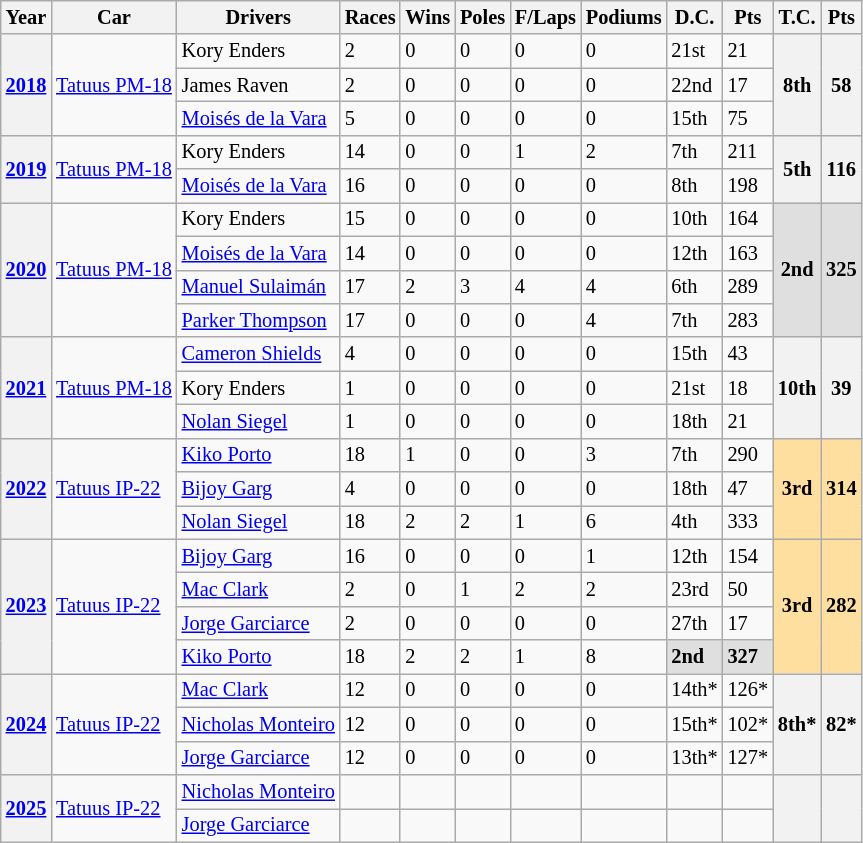<table class="wikitable" style="font-size:85%">
<tr>
<th>Year</th>
<th>Car</th>
<th>Drivers</th>
<th>Races</th>
<th>Wins</th>
<th>Poles</th>
<th>F/Laps</th>
<th>Podiums</th>
<th>D.C.</th>
<th>Pts</th>
<th>T.C.</th>
<th>Pts</th>
</tr>
<tr>
<th rowspan="3"><a href='#'>2018</a></th>
<td rowspan="3"><a href='#'>Tatuus PM-18</a></td>
<td> Kory Enders</td>
<td>2</td>
<td>0</td>
<td>0</td>
<td>0</td>
<td>0</td>
<td>21st</td>
<td>21</td>
<th rowspan="3" style="background:#;">8th</th>
<th rowspan="3">58</th>
</tr>
<tr>
<td> James Raven</td>
<td>2</td>
<td>0</td>
<td>0</td>
<td>0</td>
<td>0</td>
<td>22nd</td>
<td>17</td>
</tr>
<tr>
<td> <a href='#'>Moisés de la Vara</a></td>
<td>5</td>
<td>0</td>
<td>0</td>
<td>0</td>
<td>0</td>
<td>15th</td>
<td>75</td>
</tr>
<tr>
<th rowspan="2"><a href='#'>2019</a></th>
<td rowspan="2"><a href='#'>Tatuus PM-18</a></td>
<td> Kory Enders</td>
<td>14</td>
<td>0</td>
<td>0</td>
<td>1</td>
<td>2</td>
<td>7th</td>
<td>211</td>
<th rowspan="2" style="background:#;">5th</th>
<th rowspan="2" style="background:#;">116</th>
</tr>
<tr>
<td> <a href='#'>Moisés de la Vara</a></td>
<td>16</td>
<td>0</td>
<td>0</td>
<td>0</td>
<td>0</td>
<td>8th</td>
<td>198</td>
</tr>
<tr>
<th rowspan="4"><a href='#'>2020</a></th>
<td rowspan="4"><a href='#'>Tatuus PM-18</a></td>
<td> Kory Enders</td>
<td>15</td>
<td>0</td>
<td>0</td>
<td>0</td>
<td>0</td>
<td>10th</td>
<td>164</td>
<th rowspan="4" style="background:#DFDFDF;">2nd</th>
<th rowspan="4" style="background:#DFDFDF;">325</th>
</tr>
<tr>
<td> <a href='#'>Moisés de la Vara</a></td>
<td>14</td>
<td>0</td>
<td>0</td>
<td>0</td>
<td>0</td>
<td>12th</td>
<td>163</td>
</tr>
<tr>
<td> <a href='#'>Manuel Sulaimán</a></td>
<td>17</td>
<td>2</td>
<td>3</td>
<td>4</td>
<td>4</td>
<td>6th</td>
<td>289</td>
</tr>
<tr>
<td> <a href='#'>Parker Thompson</a></td>
<td>17</td>
<td>0</td>
<td>0</td>
<td>0</td>
<td>4</td>
<td>7th</td>
<td>283</td>
</tr>
<tr>
<th rowspan="3"><a href='#'>2021</a></th>
<td rowspan="3"><a href='#'>Tatuus PM-18</a></td>
<td> <a href='#'>Cameron Shields</a></td>
<td>4</td>
<td>0</td>
<td>0</td>
<td>0</td>
<td>0</td>
<td>15th</td>
<td>43</td>
<th rowspan="3">10th</th>
<th rowspan="3">39</th>
</tr>
<tr>
<td> Kory Enders</td>
<td>1</td>
<td>0</td>
<td>0</td>
<td>0</td>
<td>0</td>
<td>21st</td>
<td>18</td>
</tr>
<tr>
<td> <a href='#'>Nolan Siegel</a></td>
<td>1</td>
<td>0</td>
<td>0</td>
<td>0</td>
<td>0</td>
<td>18th</td>
<td>21</td>
</tr>
<tr>
<th rowspan="3"><a href='#'>2022</a></th>
<td rowspan="3"><a href='#'>Tatuus IP-22</a></td>
<td> <a href='#'>Kiko Porto</a></td>
<td>18</td>
<td>1</td>
<td>0</td>
<td>0</td>
<td>3</td>
<td>7th</td>
<td>290</td>
<th rowspan="3" style="background:#FFDF9F;">3rd</th>
<th rowspan="3" style="background:#FFDF9F;">314</th>
</tr>
<tr>
<td> <a href='#'>Bijoy Garg</a></td>
<td>4</td>
<td>0</td>
<td>0</td>
<td>0</td>
<td>0</td>
<td>18th</td>
<td>47</td>
</tr>
<tr>
<td> <a href='#'>Nolan Siegel</a></td>
<td>18</td>
<td>2</td>
<td>2</td>
<td>1</td>
<td>6</td>
<td>4th</td>
<td>333</td>
</tr>
<tr>
<th rowspan="4"><a href='#'>2023</a></th>
<td rowspan="4"><a href='#'>Tatuus IP-22</a></td>
<td> <a href='#'>Bijoy Garg</a></td>
<td>16</td>
<td>0</td>
<td>0</td>
<td>0</td>
<td>1</td>
<td>12th</td>
<td>154</td>
<th rowspan="4" style="background:#FFDF9F;">3rd</th>
<th rowspan="4" style="background:#FFDF9F;">282</th>
</tr>
<tr>
<td> <a href='#'>Mac Clark</a></td>
<td>2</td>
<td>0</td>
<td>1</td>
<td>2</td>
<td>2</td>
<td>23rd</td>
<td>50</td>
</tr>
<tr>
<td> <a href='#'>Jorge Garciarce</a></td>
<td>2</td>
<td>0</td>
<td>0</td>
<td>0</td>
<td>0</td>
<td>27th</td>
<td>17</td>
</tr>
<tr>
<td> <a href='#'>Kiko Porto</a></td>
<td>18</td>
<td>2</td>
<td>2</td>
<td>1</td>
<td>8</td>
<td style="background:#DFDFDF;"><strong>2nd</strong></td>
<td style="background:#DFDFDF;"><strong>327</strong></td>
</tr>
<tr>
<th rowspan="3"><a href='#'>2024</a></th>
<td rowspan="3"><a href='#'>Tatuus IP-22</a></td>
<td> <a href='#'>Mac Clark</a></td>
<td>12</td>
<td>0</td>
<td>0</td>
<td>0</td>
<td>0</td>
<td>14th*</td>
<td>126*</td>
<th rowspan="3" style="background:#;">8th*</th>
<th rowspan="3">82*</th>
</tr>
<tr>
<td> <a href='#'>Nicholas Monteiro</a></td>
<td>12</td>
<td>0</td>
<td>0</td>
<td>0</td>
<td>0</td>
<td>15th*</td>
<td>102*</td>
</tr>
<tr>
<td> <a href='#'>Jorge Garciarce</a></td>
<td>12</td>
<td>0</td>
<td>0</td>
<td>0</td>
<td>0</td>
<td>13th*</td>
<td>127*</td>
</tr>
<tr>
<th rowspan="2"><a href='#'>2025</a></th>
<td rowspan="2"><a href='#'>Tatuus IP-22</a></td>
<td> <a href='#'>Nicholas Monteiro</a></td>
<td></td>
<td></td>
<td></td>
<td></td>
<td></td>
<td></td>
<td></td>
<th rowspan="2"></th>
<th rowspan="2"></th>
</tr>
<tr>
<td> <a href='#'>Jorge Garciarce</a></td>
<td></td>
<td></td>
<td></td>
<td></td>
<td></td>
<td></td>
<td></td>
</tr>
</table>
